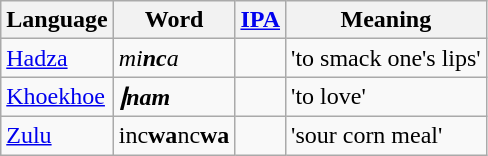<table class="wikitable">
<tr>
<th>Language</th>
<th>Word</th>
<th><a href='#'>IPA</a></th>
<th>Meaning</th>
</tr>
<tr>
<td><a href='#'>Hadza</a></td>
<td><em>mi<strong>nc</strong>a</em></td>
<td align="center"></td>
<td>'to smack one's lips'</td>
</tr>
<tr>
<td><a href='#'>Khoekhoe</a></td>
<td><strong><em>ǀn<strong>am<em></td>
<td align="center">  </td>
<td>'to love'</td>
</tr>
<tr>
<td><a href='#'>Zulu</a></td>
<td></em>i</strong>nc<strong>wa</strong>nc<strong>wa<em></td>
<td align="center"></td>
<td>'sour corn meal'</td>
</tr>
</table>
